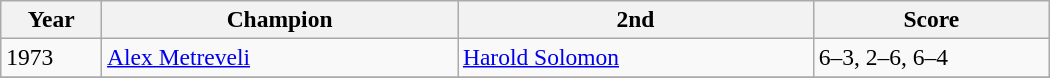<table class="wikitable" style="font-size:98%;">
<tr>
<th style="width:60px;">Year</th>
<th style="width:230px;">Champion</th>
<th style="width:230px;">2nd</th>
<th style="width:150px;">Score</th>
</tr>
<tr>
<td>1973</td>
<td> <a href='#'>Alex Metreveli </a></td>
<td> <a href='#'>Harold Solomon</a></td>
<td>6–3, 2–6, 6–4</td>
</tr>
<tr>
</tr>
</table>
